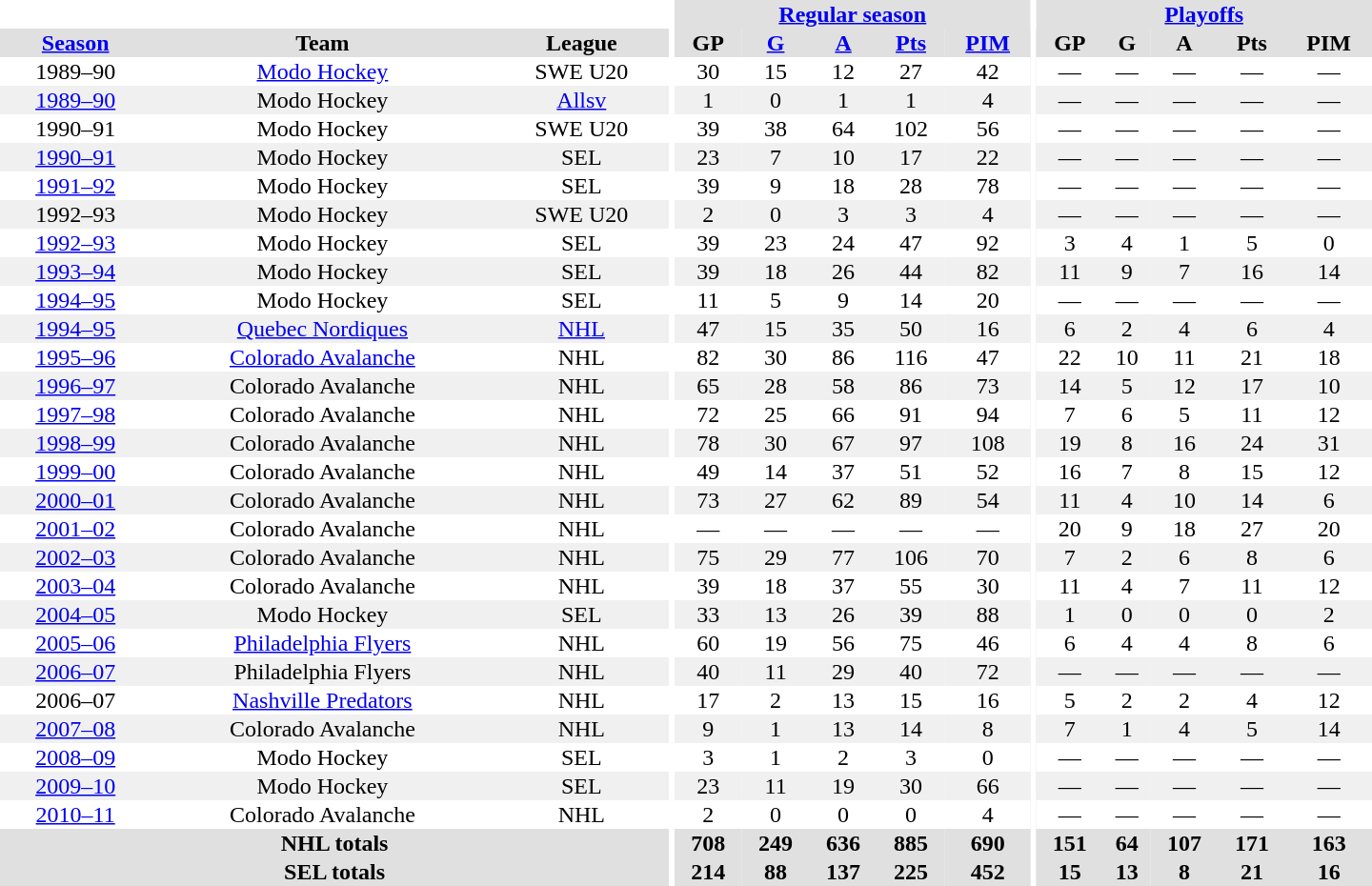<table border="0" cellpadding="1" cellspacing="0" style="text-align:center; width:60em;">
<tr bgcolor="#e0e0e0">
<th colspan="3" bgcolor="#ffffff"></th>
<th rowspan="100" bgcolor="#ffffff"></th>
<th colspan="5"><a href='#'>Regular season</a></th>
<th rowspan="100" bgcolor="#ffffff"></th>
<th colspan="5"><a href='#'>Playoffs</a></th>
</tr>
<tr bgcolor="#e0e0e0">
<th><a href='#'>Season</a></th>
<th>Team</th>
<th>League</th>
<th>GP</th>
<th><a href='#'>G</a></th>
<th><a href='#'>A</a></th>
<th><a href='#'>Pts</a></th>
<th><a href='#'>PIM</a></th>
<th>GP</th>
<th>G</th>
<th>A</th>
<th>Pts</th>
<th>PIM</th>
</tr>
<tr>
<td>1989–90</td>
<td><a href='#'>Modo Hockey</a></td>
<td>SWE U20</td>
<td>30</td>
<td>15</td>
<td>12</td>
<td>27</td>
<td>42</td>
<td>—</td>
<td>—</td>
<td>—</td>
<td>—</td>
<td>—</td>
</tr>
<tr bgcolor="#f0f0f0">
<td><a href='#'>1989–90</a></td>
<td>Modo Hockey</td>
<td><a href='#'>Allsv</a></td>
<td>1</td>
<td>0</td>
<td>1</td>
<td>1</td>
<td>4</td>
<td>—</td>
<td>—</td>
<td>—</td>
<td>—</td>
<td>—</td>
</tr>
<tr>
<td>1990–91</td>
<td>Modo Hockey</td>
<td>SWE U20</td>
<td>39</td>
<td>38</td>
<td>64</td>
<td>102</td>
<td>56</td>
<td>—</td>
<td>—</td>
<td>—</td>
<td>—</td>
<td>—</td>
</tr>
<tr bgcolor="#f0f0f0">
<td><a href='#'>1990–91</a></td>
<td>Modo Hockey</td>
<td>SEL</td>
<td>23</td>
<td>7</td>
<td>10</td>
<td>17</td>
<td>22</td>
<td>—</td>
<td>—</td>
<td>—</td>
<td>—</td>
<td>—</td>
</tr>
<tr>
<td><a href='#'>1991–92</a></td>
<td>Modo Hockey</td>
<td>SEL</td>
<td>39</td>
<td>9</td>
<td>18</td>
<td>28</td>
<td>78</td>
<td>—</td>
<td>—</td>
<td>—</td>
<td>—</td>
<td>—</td>
</tr>
<tr bgcolor="#f0f0f0">
<td>1992–93</td>
<td>Modo Hockey</td>
<td>SWE U20</td>
<td>2</td>
<td>0</td>
<td>3</td>
<td>3</td>
<td>4</td>
<td>—</td>
<td>—</td>
<td>—</td>
<td>—</td>
<td>—</td>
</tr>
<tr>
<td><a href='#'>1992–93</a></td>
<td>Modo Hockey</td>
<td>SEL</td>
<td>39</td>
<td>23</td>
<td>24</td>
<td>47</td>
<td>92</td>
<td>3</td>
<td>4</td>
<td>1</td>
<td>5</td>
<td>0</td>
</tr>
<tr bgcolor="#f0f0f0">
<td><a href='#'>1993–94</a></td>
<td>Modo Hockey</td>
<td>SEL</td>
<td>39</td>
<td>18</td>
<td>26</td>
<td>44</td>
<td>82</td>
<td>11</td>
<td>9</td>
<td>7</td>
<td>16</td>
<td>14</td>
</tr>
<tr>
<td><a href='#'>1994–95</a></td>
<td>Modo Hockey</td>
<td>SEL</td>
<td>11</td>
<td>5</td>
<td>9</td>
<td>14</td>
<td>20</td>
<td>—</td>
<td>—</td>
<td>—</td>
<td>—</td>
<td>—</td>
</tr>
<tr bgcolor="#f0f0f0">
<td><a href='#'>1994–95</a></td>
<td><a href='#'>Quebec Nordiques</a></td>
<td><a href='#'>NHL</a></td>
<td>47</td>
<td>15</td>
<td>35</td>
<td>50</td>
<td>16</td>
<td>6</td>
<td>2</td>
<td>4</td>
<td>6</td>
<td>4</td>
</tr>
<tr>
<td><a href='#'>1995–96</a></td>
<td><a href='#'>Colorado Avalanche</a></td>
<td>NHL</td>
<td>82</td>
<td>30</td>
<td>86</td>
<td>116</td>
<td>47</td>
<td>22</td>
<td>10</td>
<td>11</td>
<td>21</td>
<td>18</td>
</tr>
<tr bgcolor="#f0f0f0">
<td><a href='#'>1996–97</a></td>
<td>Colorado Avalanche</td>
<td>NHL</td>
<td>65</td>
<td>28</td>
<td>58</td>
<td>86</td>
<td>73</td>
<td>14</td>
<td>5</td>
<td>12</td>
<td>17</td>
<td>10</td>
</tr>
<tr>
<td><a href='#'>1997–98</a></td>
<td>Colorado Avalanche</td>
<td>NHL</td>
<td>72</td>
<td>25</td>
<td>66</td>
<td>91</td>
<td>94</td>
<td>7</td>
<td>6</td>
<td>5</td>
<td>11</td>
<td>12</td>
</tr>
<tr bgcolor="#f0f0f0">
<td><a href='#'>1998–99</a></td>
<td>Colorado Avalanche</td>
<td>NHL</td>
<td>78</td>
<td>30</td>
<td>67</td>
<td>97</td>
<td>108</td>
<td>19</td>
<td>8</td>
<td>16</td>
<td>24</td>
<td>31</td>
</tr>
<tr>
<td><a href='#'>1999–00</a></td>
<td>Colorado Avalanche</td>
<td>NHL</td>
<td>49</td>
<td>14</td>
<td>37</td>
<td>51</td>
<td>52</td>
<td>16</td>
<td>7</td>
<td>8</td>
<td>15</td>
<td>12</td>
</tr>
<tr bgcolor="#f0f0f0">
<td><a href='#'>2000–01</a></td>
<td>Colorado Avalanche</td>
<td>NHL</td>
<td>73</td>
<td>27</td>
<td>62</td>
<td>89</td>
<td>54</td>
<td>11</td>
<td>4</td>
<td>10</td>
<td>14</td>
<td>6</td>
</tr>
<tr>
<td><a href='#'>2001–02</a></td>
<td>Colorado Avalanche</td>
<td>NHL</td>
<td>—</td>
<td>—</td>
<td>—</td>
<td>—</td>
<td>—</td>
<td>20</td>
<td>9</td>
<td>18</td>
<td>27</td>
<td>20</td>
</tr>
<tr bgcolor="#f0f0f0">
<td><a href='#'>2002–03</a></td>
<td>Colorado Avalanche</td>
<td>NHL</td>
<td>75</td>
<td>29</td>
<td>77</td>
<td>106</td>
<td>70</td>
<td>7</td>
<td>2</td>
<td>6</td>
<td>8</td>
<td>6</td>
</tr>
<tr>
<td><a href='#'>2003–04</a></td>
<td>Colorado Avalanche</td>
<td>NHL</td>
<td>39</td>
<td>18</td>
<td>37</td>
<td>55</td>
<td>30</td>
<td>11</td>
<td>4</td>
<td>7</td>
<td>11</td>
<td>12</td>
</tr>
<tr bgcolor="#f0f0f0">
<td><a href='#'>2004–05</a></td>
<td>Modo Hockey</td>
<td>SEL</td>
<td>33</td>
<td>13</td>
<td>26</td>
<td>39</td>
<td>88</td>
<td>1</td>
<td>0</td>
<td>0</td>
<td>0</td>
<td>2</td>
</tr>
<tr>
<td><a href='#'>2005–06</a></td>
<td><a href='#'>Philadelphia Flyers</a></td>
<td>NHL</td>
<td>60</td>
<td>19</td>
<td>56</td>
<td>75</td>
<td>46</td>
<td>6</td>
<td>4</td>
<td>4</td>
<td>8</td>
<td>6</td>
</tr>
<tr bgcolor="#f0f0f0">
<td><a href='#'>2006–07</a></td>
<td>Philadelphia Flyers</td>
<td>NHL</td>
<td>40</td>
<td>11</td>
<td>29</td>
<td>40</td>
<td>72</td>
<td>—</td>
<td>—</td>
<td>—</td>
<td>—</td>
<td>—</td>
</tr>
<tr>
<td>2006–07</td>
<td><a href='#'>Nashville Predators</a></td>
<td>NHL</td>
<td>17</td>
<td>2</td>
<td>13</td>
<td>15</td>
<td>16</td>
<td>5</td>
<td>2</td>
<td>2</td>
<td>4</td>
<td>12</td>
</tr>
<tr bgcolor="#f0f0f0">
<td><a href='#'>2007–08</a></td>
<td>Colorado Avalanche</td>
<td>NHL</td>
<td>9</td>
<td>1</td>
<td>13</td>
<td>14</td>
<td>8</td>
<td>7</td>
<td>1</td>
<td>4</td>
<td>5</td>
<td>14</td>
</tr>
<tr>
<td><a href='#'>2008–09</a></td>
<td>Modo Hockey</td>
<td>SEL</td>
<td>3</td>
<td>1</td>
<td>2</td>
<td>3</td>
<td>0</td>
<td>—</td>
<td>—</td>
<td>—</td>
<td>—</td>
<td>—</td>
</tr>
<tr bgcolor="#f0f0f0">
<td><a href='#'>2009–10</a></td>
<td>Modo Hockey</td>
<td>SEL</td>
<td>23</td>
<td>11</td>
<td>19</td>
<td>30</td>
<td>66</td>
<td>—</td>
<td>—</td>
<td>—</td>
<td>—</td>
<td>—</td>
</tr>
<tr>
<td><a href='#'>2010–11</a></td>
<td>Colorado Avalanche</td>
<td>NHL</td>
<td>2</td>
<td>0</td>
<td>0</td>
<td>0</td>
<td>4</td>
<td>—</td>
<td>—</td>
<td>—</td>
<td>—</td>
<td>—</td>
</tr>
<tr bgcolor="#e0e0e0">
<th colspan="3">NHL totals</th>
<th>708</th>
<th>249</th>
<th>636</th>
<th>885</th>
<th>690</th>
<th>151</th>
<th>64</th>
<th>107</th>
<th>171</th>
<th>163</th>
</tr>
<tr bgcolor="#e0e0e0">
<th colspan="3">SEL totals</th>
<th>214</th>
<th>88</th>
<th>137</th>
<th>225</th>
<th>452</th>
<th>15</th>
<th>13</th>
<th>8</th>
<th>21</th>
<th>16</th>
</tr>
</table>
